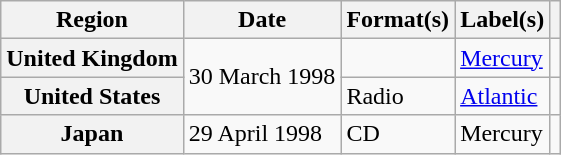<table class="wikitable plainrowheaders">
<tr>
<th scope="col">Region</th>
<th scope="col">Date</th>
<th scope="col">Format(s)</th>
<th scope="col">Label(s)</th>
<th scope="col"></th>
</tr>
<tr>
<th scope="row">United Kingdom</th>
<td rowspan="2">30 March 1998</td>
<td></td>
<td><a href='#'>Mercury</a></td>
<td></td>
</tr>
<tr>
<th scope="row">United States</th>
<td>Radio</td>
<td><a href='#'>Atlantic</a></td>
<td></td>
</tr>
<tr>
<th scope="row">Japan</th>
<td>29 April 1998</td>
<td>CD</td>
<td>Mercury</td>
<td></td>
</tr>
</table>
